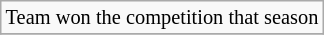<table class=wikitable style=font-size:85%>
<tr>
<td> Team won the competition that season</td>
</tr>
<tr>
</tr>
</table>
